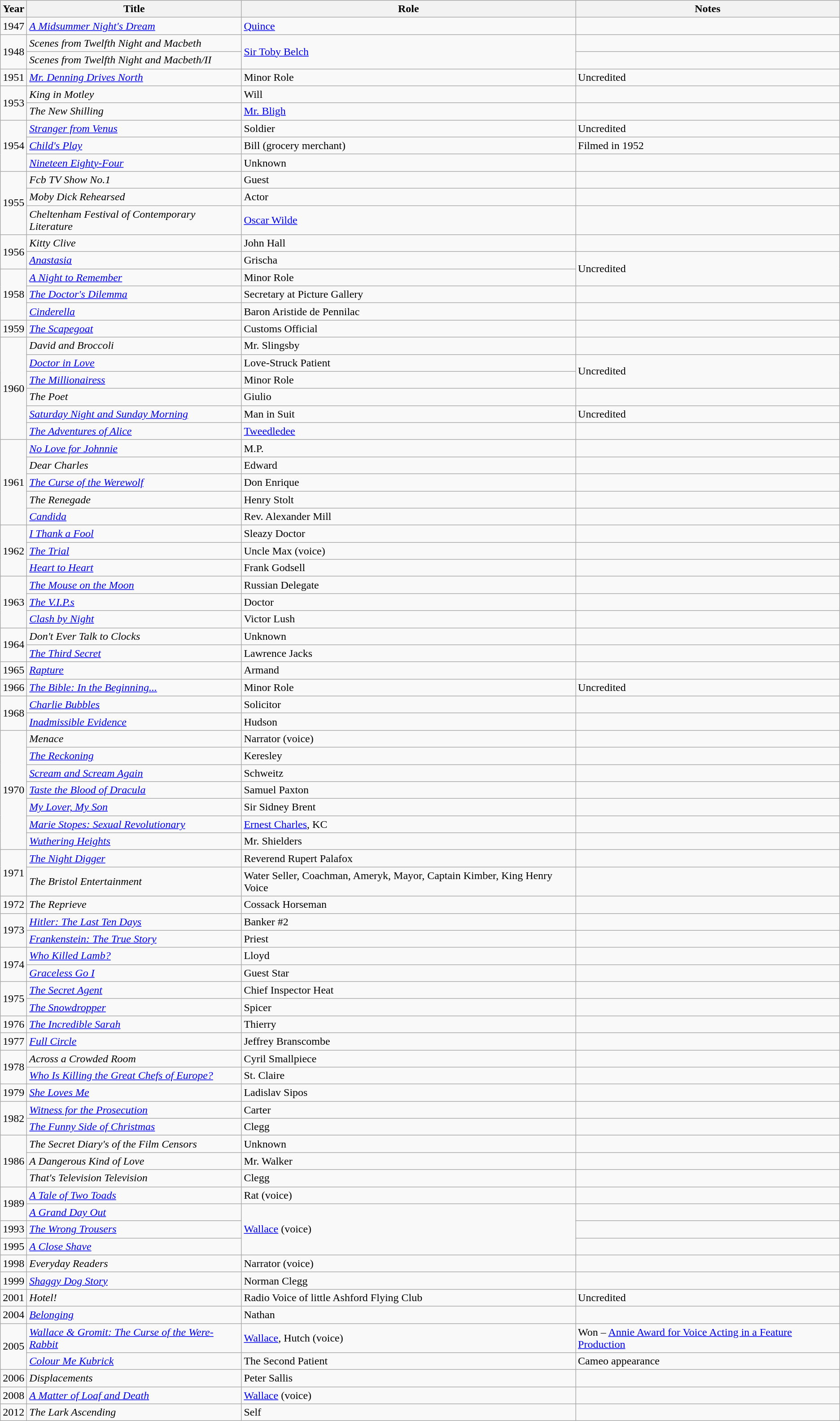<table class="wikitable">
<tr>
<th>Year</th>
<th>Title</th>
<th>Role</th>
<th>Notes</th>
</tr>
<tr>
<td>1947</td>
<td><em><a href='#'>A Midsummer Night's Dream</a></em></td>
<td><a href='#'>Quince</a></td>
<td></td>
</tr>
<tr>
<td rowspan="2">1948</td>
<td><em>Scenes from Twelfth Night and Macbeth</em></td>
<td rowspan="2"><a href='#'>Sir Toby Belch</a></td>
<td></td>
</tr>
<tr>
<td><em>Scenes from Twelfth Night and Macbeth/II</em></td>
<td></td>
</tr>
<tr>
<td>1951</td>
<td><em><a href='#'>Mr. Denning Drives North</a></em></td>
<td>Minor Role</td>
<td>Uncredited</td>
</tr>
<tr>
<td rowspan="2">1953</td>
<td><em>King in Motley</em></td>
<td>Will</td>
<td></td>
</tr>
<tr>
<td><em>The New Shilling</em></td>
<td><a href='#'>Mr. Bligh</a></td>
<td></td>
</tr>
<tr>
<td rowspan="3">1954</td>
<td><em><a href='#'>Stranger from Venus</a></em></td>
<td>Soldier</td>
<td>Uncredited</td>
</tr>
<tr>
<td><em><a href='#'>Child's Play</a></em></td>
<td>Bill (grocery merchant)</td>
<td>Filmed in 1952</td>
</tr>
<tr>
<td><em><a href='#'>Nineteen Eighty-Four</a></em></td>
<td>Unknown</td>
<td></td>
</tr>
<tr>
<td rowspan="3">1955</td>
<td><em>Fcb TV Show No.1</em></td>
<td>Guest</td>
<td></td>
</tr>
<tr>
<td><em>Moby Dick Rehearsed</em></td>
<td>Actor</td>
<td></td>
</tr>
<tr>
<td><em>Cheltenham Festival of Contemporary Literature</em></td>
<td><a href='#'>Oscar Wilde</a></td>
<td></td>
</tr>
<tr>
<td rowspan="2">1956</td>
<td><em>Kitty Clive</em></td>
<td>John Hall</td>
<td></td>
</tr>
<tr>
<td><em><a href='#'>Anastasia</a></em></td>
<td>Grischa</td>
<td rowspan="2">Uncredited</td>
</tr>
<tr>
<td rowspan="3">1958</td>
<td><em><a href='#'>A Night to Remember</a></em></td>
<td>Minor Role</td>
</tr>
<tr>
<td><em><a href='#'>The Doctor's Dilemma</a></em></td>
<td>Secretary at Picture Gallery</td>
<td></td>
</tr>
<tr>
<td><em><a href='#'>Cinderella</a></em></td>
<td>Baron Aristide de Pennilac</td>
<td></td>
</tr>
<tr>
<td>1959</td>
<td><em><a href='#'>The Scapegoat</a></em></td>
<td>Customs Official</td>
<td></td>
</tr>
<tr>
<td rowspan=6>1960</td>
<td><em>David and Broccoli</em></td>
<td>Mr. Slingsby</td>
<td></td>
</tr>
<tr>
<td><em><a href='#'>Doctor in Love</a></em></td>
<td>Love-Struck Patient</td>
<td rowspan=2>Uncredited</td>
</tr>
<tr>
<td><em><a href='#'>The Millionairess</a></em></td>
<td>Minor Role</td>
</tr>
<tr>
<td><em>The Poet</em></td>
<td>Giulio</td>
<td></td>
</tr>
<tr>
<td><em><a href='#'>Saturday Night and Sunday Morning</a></em></td>
<td>Man in Suit</td>
<td>Uncredited</td>
</tr>
<tr>
<td><em><a href='#'>The Adventures of Alice</a></em></td>
<td><a href='#'>Tweedledee</a></td>
<td></td>
</tr>
<tr>
<td rowspan="5">1961</td>
<td><em><a href='#'>No Love for Johnnie</a></em></td>
<td>M.P.</td>
<td></td>
</tr>
<tr>
<td><em>Dear Charles</em></td>
<td>Edward</td>
<td></td>
</tr>
<tr>
<td><em><a href='#'>The Curse of the Werewolf</a></em></td>
<td>Don Enrique</td>
<td></td>
</tr>
<tr>
<td><em>The Renegade</em></td>
<td>Henry Stolt</td>
<td></td>
</tr>
<tr>
<td><em><a href='#'>Candida</a></em></td>
<td>Rev. Alexander Mill</td>
<td></td>
</tr>
<tr>
<td rowspan="3">1962</td>
<td><em><a href='#'>I Thank a Fool</a></em></td>
<td>Sleazy Doctor</td>
<td></td>
</tr>
<tr>
<td><em><a href='#'>The Trial</a></em></td>
<td>Uncle Max (voice)</td>
<td></td>
</tr>
<tr>
<td><em><a href='#'>Heart to Heart</a></em></td>
<td>Frank Godsell</td>
<td></td>
</tr>
<tr>
<td rowspan="3">1963</td>
<td><em><a href='#'>The Mouse on the Moon</a></em></td>
<td>Russian Delegate</td>
<td></td>
</tr>
<tr>
<td><em><a href='#'>The V.I.P.s</a></em></td>
<td>Doctor</td>
<td></td>
</tr>
<tr>
<td><em><a href='#'>Clash by Night</a></em></td>
<td>Victor Lush</td>
<td></td>
</tr>
<tr>
<td rowspan="2">1964</td>
<td><em>Don't Ever Talk to Clocks</em></td>
<td>Unknown</td>
<td></td>
</tr>
<tr>
<td><em><a href='#'>The Third Secret</a></em></td>
<td>Lawrence Jacks</td>
<td></td>
</tr>
<tr>
<td>1965</td>
<td><em><a href='#'>Rapture</a></em></td>
<td>Armand</td>
<td></td>
</tr>
<tr>
<td>1966</td>
<td><em><a href='#'>The Bible: In the Beginning...</a></em></td>
<td>Minor Role</td>
<td>Uncredited</td>
</tr>
<tr>
<td rowspan="2">1968</td>
<td><em><a href='#'>Charlie Bubbles</a></em></td>
<td>Solicitor</td>
<td></td>
</tr>
<tr>
<td><em><a href='#'>Inadmissible Evidence</a></em></td>
<td>Hudson</td>
<td></td>
</tr>
<tr>
<td rowspan="7">1970</td>
<td><em>Menace</em></td>
<td>Narrator (voice)</td>
<td></td>
</tr>
<tr>
<td><em><a href='#'>The Reckoning</a></em></td>
<td>Keresley</td>
<td></td>
</tr>
<tr>
<td><em><a href='#'>Scream and Scream Again</a></em></td>
<td>Schweitz</td>
<td></td>
</tr>
<tr>
<td><em><a href='#'>Taste the Blood of Dracula</a></em></td>
<td>Samuel Paxton</td>
<td></td>
</tr>
<tr>
<td><em><a href='#'>My Lover, My Son</a></em></td>
<td>Sir Sidney Brent</td>
<td></td>
</tr>
<tr>
<td><em><a href='#'>Marie Stopes: Sexual Revolutionary</a></em></td>
<td><a href='#'>Ernest Charles</a>, KC</td>
<td></td>
</tr>
<tr>
<td><em><a href='#'>Wuthering Heights</a></em></td>
<td>Mr. Shielders</td>
<td></td>
</tr>
<tr>
<td rowspan="2">1971</td>
<td><em><a href='#'>The Night Digger</a></em></td>
<td>Reverend Rupert Palafox</td>
<td></td>
</tr>
<tr>
<td><em>The Bristol Entertainment</em></td>
<td>Water Seller, Coachman, Ameryk, Mayor, Captain Kimber, King Henry Voice</td>
<td></td>
</tr>
<tr>
<td>1972</td>
<td><em>The Reprieve</em></td>
<td>Cossack Horseman</td>
<td></td>
</tr>
<tr>
<td rowspan="2">1973</td>
<td><em><a href='#'>Hitler: The Last Ten Days</a></em></td>
<td>Banker #2</td>
<td></td>
</tr>
<tr>
<td><em><a href='#'>Frankenstein: The True Story</a></em></td>
<td>Priest</td>
<td></td>
</tr>
<tr>
<td rowspan="2">1974</td>
<td><em><a href='#'>Who Killed Lamb?</a></em></td>
<td>Lloyd</td>
<td></td>
</tr>
<tr>
<td><em><a href='#'>Graceless Go I</a></em></td>
<td>Guest Star</td>
<td></td>
</tr>
<tr>
<td rowspan="2">1975</td>
<td><em><a href='#'>The Secret Agent</a></em></td>
<td>Chief Inspector Heat</td>
<td></td>
</tr>
<tr>
<td><em><a href='#'>The Snowdropper</a></em></td>
<td>Spicer</td>
<td></td>
</tr>
<tr>
<td>1976</td>
<td><em><a href='#'>The Incredible Sarah</a></em></td>
<td>Thierry</td>
<td></td>
</tr>
<tr>
<td>1977</td>
<td><em><a href='#'>Full Circle</a></em></td>
<td>Jeffrey Branscombe</td>
<td></td>
</tr>
<tr>
<td rowspan="2">1978</td>
<td><em>Across a Crowded Room</em></td>
<td>Cyril Smallpiece</td>
<td></td>
</tr>
<tr>
<td><em><a href='#'>Who Is Killing the Great Chefs of Europe?</a></em></td>
<td>St. Claire</td>
<td></td>
</tr>
<tr>
<td>1979</td>
<td><em><a href='#'>She Loves Me</a></em></td>
<td>Ladislav Sipos</td>
<td></td>
</tr>
<tr>
<td rowspan="2">1982</td>
<td><em><a href='#'>Witness for the Prosecution</a></em></td>
<td>Carter</td>
<td></td>
</tr>
<tr>
<td><em><a href='#'>The Funny Side of Christmas</a></em></td>
<td>Clegg</td>
<td></td>
</tr>
<tr>
<td rowspan="3">1986</td>
<td><em>The Secret Diary's of the Film Censors</em></td>
<td>Unknown</td>
<td></td>
</tr>
<tr>
<td><em>A Dangerous Kind of Love</em></td>
<td>Mr. Walker</td>
<td></td>
</tr>
<tr>
<td><em>That's Television Television</em></td>
<td>Clegg</td>
<td></td>
</tr>
<tr>
<td rowspan="2">1989</td>
<td><em><a href='#'>A Tale of Two Toads</a></em></td>
<td>Rat (voice)</td>
<td></td>
</tr>
<tr>
<td><em><a href='#'>A Grand Day Out</a></em></td>
<td rowspan="3"><a href='#'>Wallace</a> (voice)</td>
<td></td>
</tr>
<tr>
<td>1993</td>
<td><em><a href='#'>The Wrong Trousers</a></em></td>
<td></td>
</tr>
<tr>
<td>1995</td>
<td><em><a href='#'>A Close Shave</a></em></td>
<td></td>
</tr>
<tr>
<td>1998</td>
<td><em>Everyday Readers</em></td>
<td>Narrator (voice)</td>
<td></td>
</tr>
<tr>
<td>1999</td>
<td><em><a href='#'>Shaggy Dog Story</a></em></td>
<td>Norman Clegg</td>
<td></td>
</tr>
<tr>
<td>2001</td>
<td><em>Hotel!</em></td>
<td>Radio Voice of little Ashford Flying Club</td>
<td>Uncredited</td>
</tr>
<tr>
<td>2004</td>
<td><em><a href='#'>Belonging</a></em></td>
<td>Nathan</td>
<td></td>
</tr>
<tr>
<td rowspan="2">2005</td>
<td><em><a href='#'>Wallace & Gromit: The Curse of the Were-Rabbit</a></em></td>
<td><a href='#'>Wallace</a>, Hutch (voice)</td>
<td>Won – <a href='#'>Annie Award for Voice Acting in a Feature Production</a></td>
</tr>
<tr>
<td><em><a href='#'>Colour Me Kubrick</a></em></td>
<td>The Second Patient</td>
<td>Cameo appearance</td>
</tr>
<tr>
<td>2006</td>
<td><em>Displacements</em></td>
<td>Peter Sallis</td>
<td></td>
</tr>
<tr>
<td>2008</td>
<td><em><a href='#'>A Matter of Loaf and Death</a></em></td>
<td><a href='#'>Wallace</a> (voice)</td>
<td></td>
</tr>
<tr>
<td>2012</td>
<td><em>The Lark Ascending</em></td>
<td>Self</td>
<td></td>
</tr>
</table>
